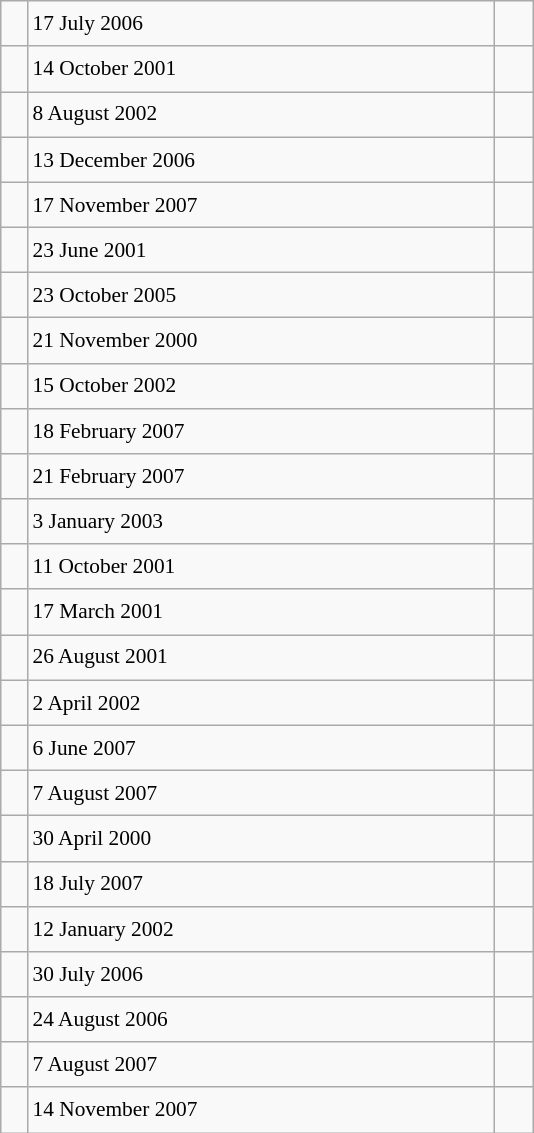<table class="wikitable" style="font-size: 89%; float: left; width: 25em; margin-right: 1em; line-height: 1.65em !important; height: 675px;">
<tr>
<td></td>
<td>17 July 2006</td>
<td> </td>
</tr>
<tr>
<td></td>
<td>14 October 2001</td>
<td> </td>
</tr>
<tr>
<td></td>
<td>8 August 2002</td>
<td> </td>
</tr>
<tr>
<td></td>
<td>13 December 2006</td>
<td> </td>
</tr>
<tr>
<td></td>
<td>17 November 2007</td>
<td> </td>
</tr>
<tr>
<td></td>
<td>23 June 2001</td>
<td> </td>
</tr>
<tr>
<td></td>
<td>23 October 2005</td>
<td> </td>
</tr>
<tr>
<td></td>
<td>21 November 2000</td>
<td> </td>
</tr>
<tr>
<td></td>
<td>15 October 2002</td>
<td> </td>
</tr>
<tr>
<td></td>
<td>18 February 2007</td>
<td> </td>
</tr>
<tr>
<td></td>
<td>21 February 2007</td>
<td> </td>
</tr>
<tr>
<td></td>
<td>3 January 2003</td>
<td> </td>
</tr>
<tr>
<td></td>
<td>11 October 2001</td>
<td> </td>
</tr>
<tr>
<td></td>
<td>17 March 2001</td>
<td> </td>
</tr>
<tr>
<td></td>
<td>26 August 2001</td>
<td> </td>
</tr>
<tr>
<td></td>
<td>2 April 2002</td>
<td> </td>
</tr>
<tr>
<td></td>
<td>6 June 2007</td>
<td> </td>
</tr>
<tr>
<td></td>
<td>7 August 2007</td>
<td> </td>
</tr>
<tr>
<td></td>
<td>30 April 2000</td>
<td> </td>
</tr>
<tr>
<td></td>
<td>18 July 2007</td>
<td> </td>
</tr>
<tr>
<td></td>
<td>12 January 2002</td>
<td> </td>
</tr>
<tr>
<td></td>
<td>30 July 2006</td>
<td> </td>
</tr>
<tr>
<td></td>
<td>24 August 2006</td>
<td> </td>
</tr>
<tr>
<td></td>
<td>7 August 2007</td>
<td> </td>
</tr>
<tr>
<td></td>
<td>14 November 2007</td>
<td> </td>
</tr>
</table>
